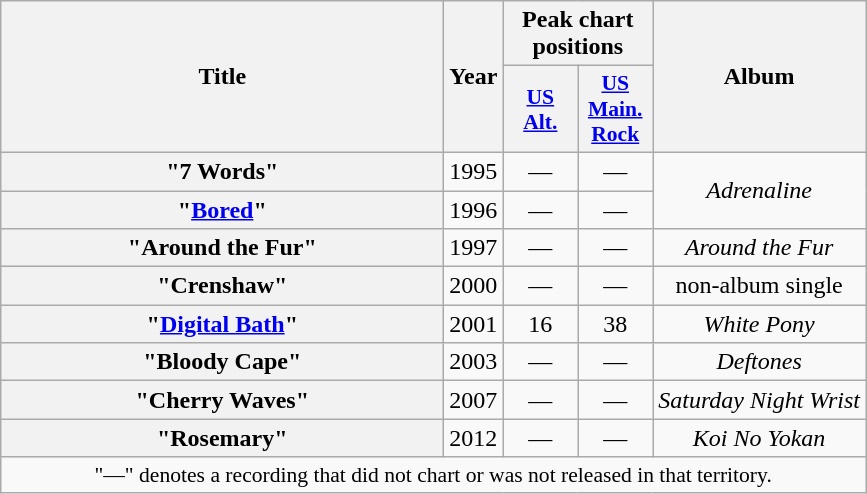<table class="wikitable plainrowheaders" style="text-align:center;">
<tr>
<th scope="col" rowspan="2" style="width:18em;">Title</th>
<th scope="col" rowspan="2">Year</th>
<th scope="col" colspan="2">Peak chart positions</th>
<th scope="col" rowspan="2">Album</th>
</tr>
<tr>
<th scope="col" style="width:3em;font-size:90%;"><a href='#'>US<br>Alt.</a><br></th>
<th scope="col" style="width:3em;font-size:90%;"><a href='#'>US<br>Main. Rock</a><br></th>
</tr>
<tr>
<th scope="row">"7 Words"</th>
<td>1995</td>
<td>—</td>
<td>—</td>
<td rowspan="2"><em>Adrenaline</em></td>
</tr>
<tr>
<th scope="row">"<a href='#'>Bored</a>"</th>
<td>1996</td>
<td>—</td>
<td>—</td>
</tr>
<tr>
<th scope="row">"Around the Fur"</th>
<td>1997</td>
<td>—</td>
<td>—</td>
<td><em>Around the Fur</em></td>
</tr>
<tr>
<th scope="row">"Crenshaw"</th>
<td>2000</td>
<td>—</td>
<td>—</td>
<td>non-album single</td>
</tr>
<tr>
<th scope="row">"<a href='#'>Digital Bath</a>"</th>
<td>2001</td>
<td>16</td>
<td>38</td>
<td><em>White Pony</em></td>
</tr>
<tr>
<th scope="row">"Bloody Cape"</th>
<td>2003</td>
<td>—</td>
<td>—</td>
<td><em>Deftones</em></td>
</tr>
<tr>
<th scope="row">"Cherry Waves"</th>
<td>2007</td>
<td>—</td>
<td>—</td>
<td><em>Saturday Night Wrist</em></td>
</tr>
<tr>
<th scope="row">"Rosemary"</th>
<td>2012</td>
<td>—</td>
<td>—</td>
<td><em>Koi No Yokan</em></td>
</tr>
<tr>
<td colspan="8" style="font-size:90%">"—" denotes a recording that did not chart or was not released in that territory.</td>
</tr>
</table>
